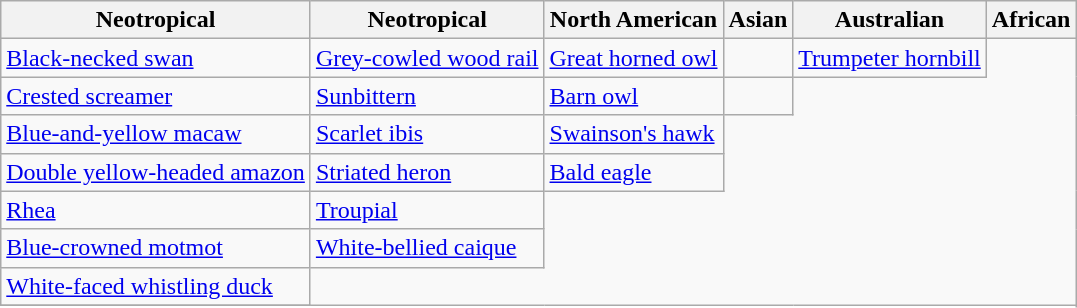<table class="wikitable">
<tr>
<th>Neotropical</th>
<th>Neotropical</th>
<th>North American</th>
<th>Asian</th>
<th>Australian</th>
<th>African</th>
</tr>
<tr>
<td><a href='#'>Black-necked swan</a></td>
<td><a href='#'>Grey-cowled wood rail</a></td>
<td><a href='#'>Great horned owl</a></td>
<td></td>
<td><a href='#'>Trumpeter hornbill</a></td>
</tr>
<tr>
<td><a href='#'>Crested screamer</a></td>
<td><a href='#'>Sunbittern</a></td>
<td><a href='#'>Barn owl</a></td>
<td></td>
</tr>
<tr>
<td><a href='#'>Blue-and-yellow macaw</a></td>
<td><a href='#'>Scarlet ibis</a></td>
<td><a href='#'>Swainson's hawk</a></td>
</tr>
<tr>
<td><a href='#'>Double yellow-headed amazon</a></td>
<td><a href='#'>Striated heron</a></td>
<td><a href='#'>Bald eagle</a></td>
</tr>
<tr>
<td><a href='#'>Rhea</a></td>
<td><a href='#'>Troupial</a></td>
</tr>
<tr>
<td><a href='#'>Blue-crowned motmot</a></td>
<td><a href='#'>White-bellied caique</a></td>
</tr>
<tr>
<td><a href='#'>White-faced whistling duck</a></td>
</tr>
<tr>
</tr>
</table>
